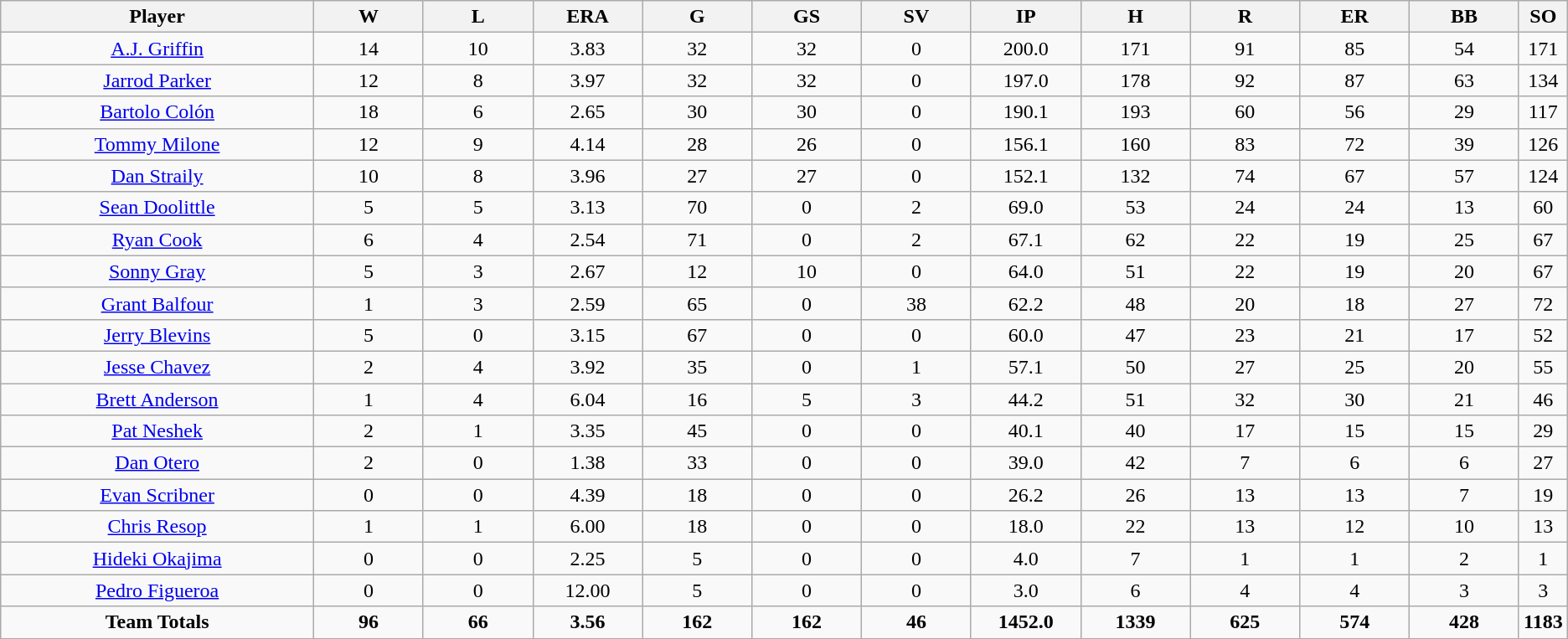<table class=wikitable style="text-align:center">
<tr>
<th bgcolor=#DDDDFF; width="20%">Player</th>
<th bgcolor=#DDDDFF; width="7%">W</th>
<th bgcolor=#DDDDFF; width="7%">L</th>
<th bgcolor=#DDDDFF; width="7%">ERA</th>
<th bgcolor=#DDDDFF; width="7%">G</th>
<th bgcolor=#DDDDFF; width="7%">GS</th>
<th bgcolor=#DDDDFF; width="7%">SV</th>
<th bgcolor=#DDDDFF; width="7%">IP</th>
<th bgcolor=#DDDDFF; width="7%">H</th>
<th bgcolor=#DDDDFF; width="7%">R</th>
<th bgcolor=#DDDDFF; width="7%">ER</th>
<th bgcolor=#DDDDFF; width="7%">BB</th>
<th bgcolor=#DDDDFF; width="7%">SO</th>
</tr>
<tr>
<td><a href='#'>A.J. Griffin</a></td>
<td>14</td>
<td>10</td>
<td>3.83</td>
<td>32</td>
<td>32</td>
<td>0</td>
<td>200.0</td>
<td>171</td>
<td>91</td>
<td>85</td>
<td>54</td>
<td>171</td>
</tr>
<tr>
<td><a href='#'>Jarrod Parker</a></td>
<td>12</td>
<td>8</td>
<td>3.97</td>
<td>32</td>
<td>32</td>
<td>0</td>
<td>197.0</td>
<td>178</td>
<td>92</td>
<td>87</td>
<td>63</td>
<td>134</td>
</tr>
<tr>
<td><a href='#'>Bartolo Colón</a></td>
<td>18</td>
<td>6</td>
<td>2.65</td>
<td>30</td>
<td>30</td>
<td>0</td>
<td>190.1</td>
<td>193</td>
<td>60</td>
<td>56</td>
<td>29</td>
<td>117</td>
</tr>
<tr>
<td><a href='#'>Tommy Milone</a></td>
<td>12</td>
<td>9</td>
<td>4.14</td>
<td>28</td>
<td>26</td>
<td>0</td>
<td>156.1</td>
<td>160</td>
<td>83</td>
<td>72</td>
<td>39</td>
<td>126</td>
</tr>
<tr>
<td><a href='#'>Dan Straily</a></td>
<td>10</td>
<td>8</td>
<td>3.96</td>
<td>27</td>
<td>27</td>
<td>0</td>
<td>152.1</td>
<td>132</td>
<td>74</td>
<td>67</td>
<td>57</td>
<td>124</td>
</tr>
<tr>
<td><a href='#'>Sean Doolittle</a></td>
<td>5</td>
<td>5</td>
<td>3.13</td>
<td>70</td>
<td>0</td>
<td>2</td>
<td>69.0</td>
<td>53</td>
<td>24</td>
<td>24</td>
<td>13</td>
<td>60</td>
</tr>
<tr>
<td><a href='#'>Ryan Cook</a></td>
<td>6</td>
<td>4</td>
<td>2.54</td>
<td>71</td>
<td>0</td>
<td>2</td>
<td>67.1</td>
<td>62</td>
<td>22</td>
<td>19</td>
<td>25</td>
<td>67</td>
</tr>
<tr>
<td><a href='#'>Sonny Gray</a></td>
<td>5</td>
<td>3</td>
<td>2.67</td>
<td>12</td>
<td>10</td>
<td>0</td>
<td>64.0</td>
<td>51</td>
<td>22</td>
<td>19</td>
<td>20</td>
<td>67</td>
</tr>
<tr>
<td><a href='#'>Grant Balfour</a></td>
<td>1</td>
<td>3</td>
<td>2.59</td>
<td>65</td>
<td>0</td>
<td>38</td>
<td>62.2</td>
<td>48</td>
<td>20</td>
<td>18</td>
<td>27</td>
<td>72</td>
</tr>
<tr>
<td><a href='#'>Jerry Blevins</a></td>
<td>5</td>
<td>0</td>
<td>3.15</td>
<td>67</td>
<td>0</td>
<td>0</td>
<td>60.0</td>
<td>47</td>
<td>23</td>
<td>21</td>
<td>17</td>
<td>52</td>
</tr>
<tr>
<td><a href='#'>Jesse Chavez</a></td>
<td>2</td>
<td>4</td>
<td>3.92</td>
<td>35</td>
<td>0</td>
<td>1</td>
<td>57.1</td>
<td>50</td>
<td>27</td>
<td>25</td>
<td>20</td>
<td>55</td>
</tr>
<tr>
<td><a href='#'>Brett Anderson</a></td>
<td>1</td>
<td>4</td>
<td>6.04</td>
<td>16</td>
<td>5</td>
<td>3</td>
<td>44.2</td>
<td>51</td>
<td>32</td>
<td>30</td>
<td>21</td>
<td>46</td>
</tr>
<tr>
<td><a href='#'>Pat Neshek</a></td>
<td>2</td>
<td>1</td>
<td>3.35</td>
<td>45</td>
<td>0</td>
<td>0</td>
<td>40.1</td>
<td>40</td>
<td>17</td>
<td>15</td>
<td>15</td>
<td>29</td>
</tr>
<tr>
<td><a href='#'>Dan Otero</a></td>
<td>2</td>
<td>0</td>
<td>1.38</td>
<td>33</td>
<td>0</td>
<td>0</td>
<td>39.0</td>
<td>42</td>
<td>7</td>
<td>6</td>
<td>6</td>
<td>27</td>
</tr>
<tr>
<td><a href='#'>Evan Scribner</a></td>
<td>0</td>
<td>0</td>
<td>4.39</td>
<td>18</td>
<td>0</td>
<td>0</td>
<td>26.2</td>
<td>26</td>
<td>13</td>
<td>13</td>
<td>7</td>
<td>19</td>
</tr>
<tr>
<td><a href='#'>Chris Resop</a></td>
<td>1</td>
<td>1</td>
<td>6.00</td>
<td>18</td>
<td>0</td>
<td>0</td>
<td>18.0</td>
<td>22</td>
<td>13</td>
<td>12</td>
<td>10</td>
<td>13</td>
</tr>
<tr>
<td><a href='#'>Hideki Okajima</a></td>
<td>0</td>
<td>0</td>
<td>2.25</td>
<td>5</td>
<td>0</td>
<td>0</td>
<td>4.0</td>
<td>7</td>
<td>1</td>
<td>1</td>
<td>2</td>
<td>1</td>
</tr>
<tr>
<td><a href='#'>Pedro Figueroa</a></td>
<td>0</td>
<td>0</td>
<td>12.00</td>
<td>5</td>
<td>0</td>
<td>0</td>
<td>3.0</td>
<td>6</td>
<td>4</td>
<td>4</td>
<td>3</td>
<td>3</td>
</tr>
<tr>
<td><strong>Team Totals</strong></td>
<td><strong>96</strong></td>
<td><strong>66</strong></td>
<td><strong>3.56</strong></td>
<td><strong>162</strong></td>
<td><strong>162</strong></td>
<td><strong>46</strong></td>
<td><strong>1452.0</strong></td>
<td><strong>1339</strong></td>
<td><strong>625</strong></td>
<td><strong>574</strong></td>
<td><strong>428</strong></td>
<td><strong>1183</strong></td>
</tr>
</table>
